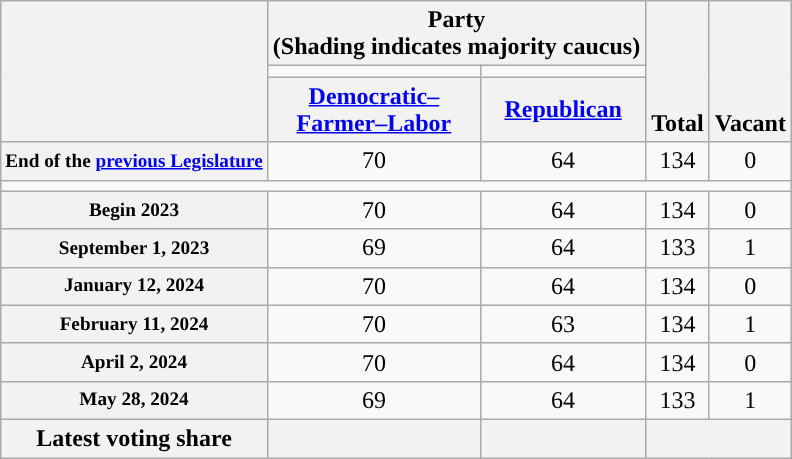<table class=wikitable style="text-align:center">
<tr style="vertical-align:bottom;">
<th rowspan="3"></th>
<th colspan=2>Party <div>(Shading indicates majority caucus)</div></th>
<th rowspan="3">Total</th>
<th rowspan="3">Vacant</th>
</tr>
<tr>
<td style="background-color:"></td>
<td style="background-color:"></td>
</tr>
<tr>
<th><a href='#'>Democratic–<br>Farmer–Labor</a></th>
<th><a href='#'>Republican</a></th>
</tr>
<tr>
<th nowrap style="font-size:80%">End of the <a href='#'>previous Legislature</a></th>
<td>70</td>
<td>64</td>
<td>134</td>
<td>0</td>
</tr>
<tr>
<td colspan=8></td>
</tr>
<tr>
<th nowrap="" style="font-size:80%">Begin 2023</th>
<td>70</td>
<td>64</td>
<td>134</td>
<td>0</td>
</tr>
<tr>
<th nowrap="" style="font-size:80%">September 1, 2023</th>
<td>69</td>
<td>64</td>
<td>133</td>
<td>1</td>
</tr>
<tr>
<th nowrap="" style="font-size:80%">January 12, 2024</th>
<td>70</td>
<td>64</td>
<td>134</td>
<td>0</td>
</tr>
<tr>
<th nowrap="" style="font-size:80%">February 11, 2024</th>
<td>70</td>
<td>63</td>
<td>134</td>
<td>1</td>
</tr>
<tr>
<th nowrap="" style="font-size:80%">April 2, 2024</th>
<td>70</td>
<td>64</td>
<td>134</td>
<td>0</td>
</tr>
<tr>
<th nowrap="" style="font-size:80%">May 28, 2024</th>
<td>69</td>
<td>64</td>
<td>133</td>
<td>1</td>
</tr>
<tr>
<th>Latest voting share</th>
<th></th>
<th></th>
<th colspan=2></th>
</tr>
</table>
